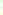<table style="font-size: 85%">
<tr>
<td style="background:#dfd;"></td>
</tr>
<tr>
<td style="background:#dfd;"></td>
</tr>
<tr>
<td style="background:#ffd;"></td>
</tr>
</table>
